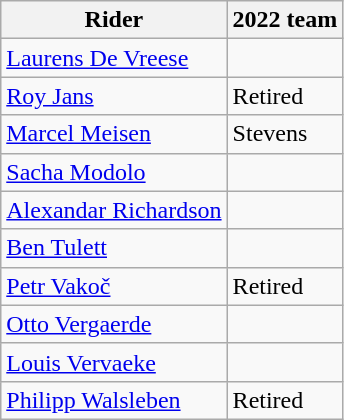<table class="wikitable">
<tr>
<th>Rider</th>
<th>2022 team</th>
</tr>
<tr>
<td><a href='#'>Laurens De Vreese</a></td>
<td></td>
</tr>
<tr>
<td><a href='#'>Roy Jans</a></td>
<td>Retired</td>
</tr>
<tr>
<td><a href='#'>Marcel Meisen</a></td>
<td>Stevens</td>
</tr>
<tr>
<td><a href='#'>Sacha Modolo</a></td>
<td></td>
</tr>
<tr>
<td><a href='#'>Alexandar Richardson</a></td>
<td></td>
</tr>
<tr>
<td><a href='#'>Ben Tulett</a></td>
<td></td>
</tr>
<tr>
<td><a href='#'>Petr Vakoč</a></td>
<td>Retired</td>
</tr>
<tr>
<td><a href='#'>Otto Vergaerde</a></td>
<td></td>
</tr>
<tr>
<td><a href='#'>Louis Vervaeke</a></td>
<td></td>
</tr>
<tr>
<td><a href='#'>Philipp Walsleben</a></td>
<td>Retired</td>
</tr>
</table>
